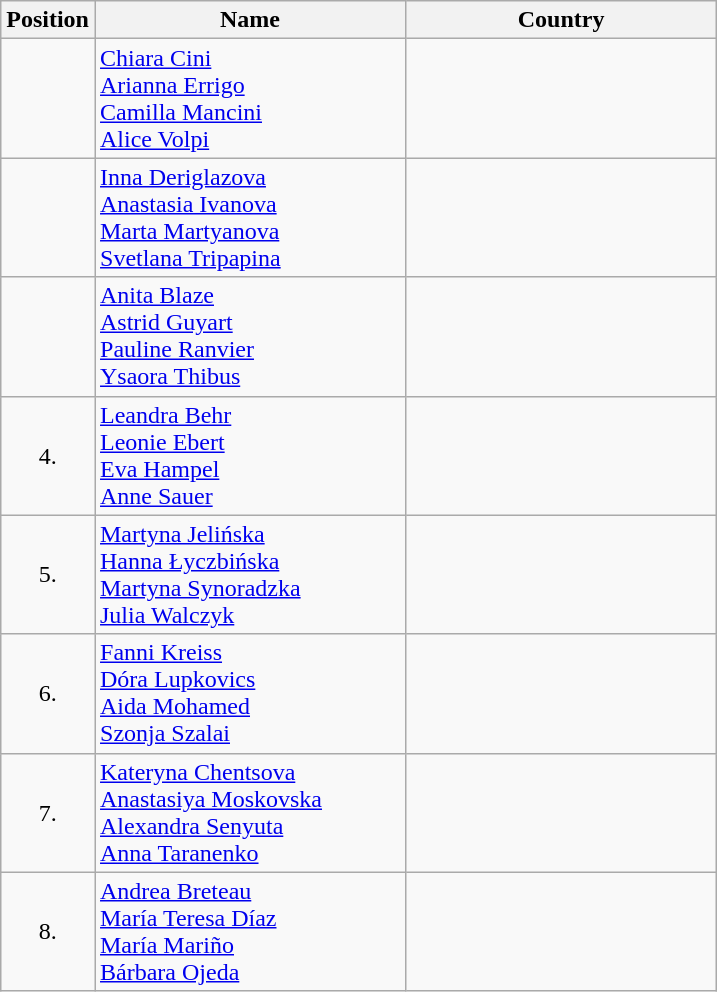<table class="wikitable">
<tr>
<th width="20">Position</th>
<th width="200">Name</th>
<th width="200">Country</th>
</tr>
<tr>
<td align="center"></td>
<td><a href='#'>Chiara Cini</a><br><a href='#'>Arianna Errigo</a><br><a href='#'>Camilla Mancini</a><br><a href='#'>Alice Volpi</a></td>
<td></td>
</tr>
<tr>
<td align="center"></td>
<td><a href='#'>Inna Deriglazova</a><br><a href='#'>Anastasia Ivanova</a><br><a href='#'>Marta Martyanova</a><br><a href='#'>Svetlana Tripapina</a></td>
<td></td>
</tr>
<tr>
<td align="center"></td>
<td><a href='#'>Anita Blaze</a><br><a href='#'>Astrid Guyart</a><br><a href='#'>Pauline Ranvier</a><br><a href='#'>Ysaora Thibus</a></td>
<td></td>
</tr>
<tr>
<td align="center">4.</td>
<td><a href='#'>Leandra Behr</a><br><a href='#'>Leonie Ebert</a><br><a href='#'>Eva Hampel</a><br><a href='#'>Anne Sauer</a></td>
<td></td>
</tr>
<tr>
<td align="center">5.</td>
<td><a href='#'>Martyna Jelińska</a><br><a href='#'>Hanna Łyczbińska</a><br><a href='#'>Martyna Synoradzka</a><br><a href='#'>Julia Walczyk</a></td>
<td></td>
</tr>
<tr>
<td align="center">6.</td>
<td><a href='#'>Fanni Kreiss</a><br><a href='#'>Dóra Lupkovics</a><br><a href='#'>Aida Mohamed</a><br><a href='#'>Szonja Szalai</a></td>
<td></td>
</tr>
<tr>
<td align="center">7.</td>
<td><a href='#'>Kateryna Chentsova</a><br><a href='#'>Anastasiya Moskovska</a><br><a href='#'>Alexandra Senyuta</a><br><a href='#'>Anna Taranenko</a></td>
<td></td>
</tr>
<tr>
<td align="center">8.</td>
<td><a href='#'>Andrea Breteau</a><br><a href='#'>María Teresa Díaz</a><br><a href='#'>María Mariño</a><br><a href='#'>Bárbara Ojeda</a></td>
<td></td>
</tr>
</table>
